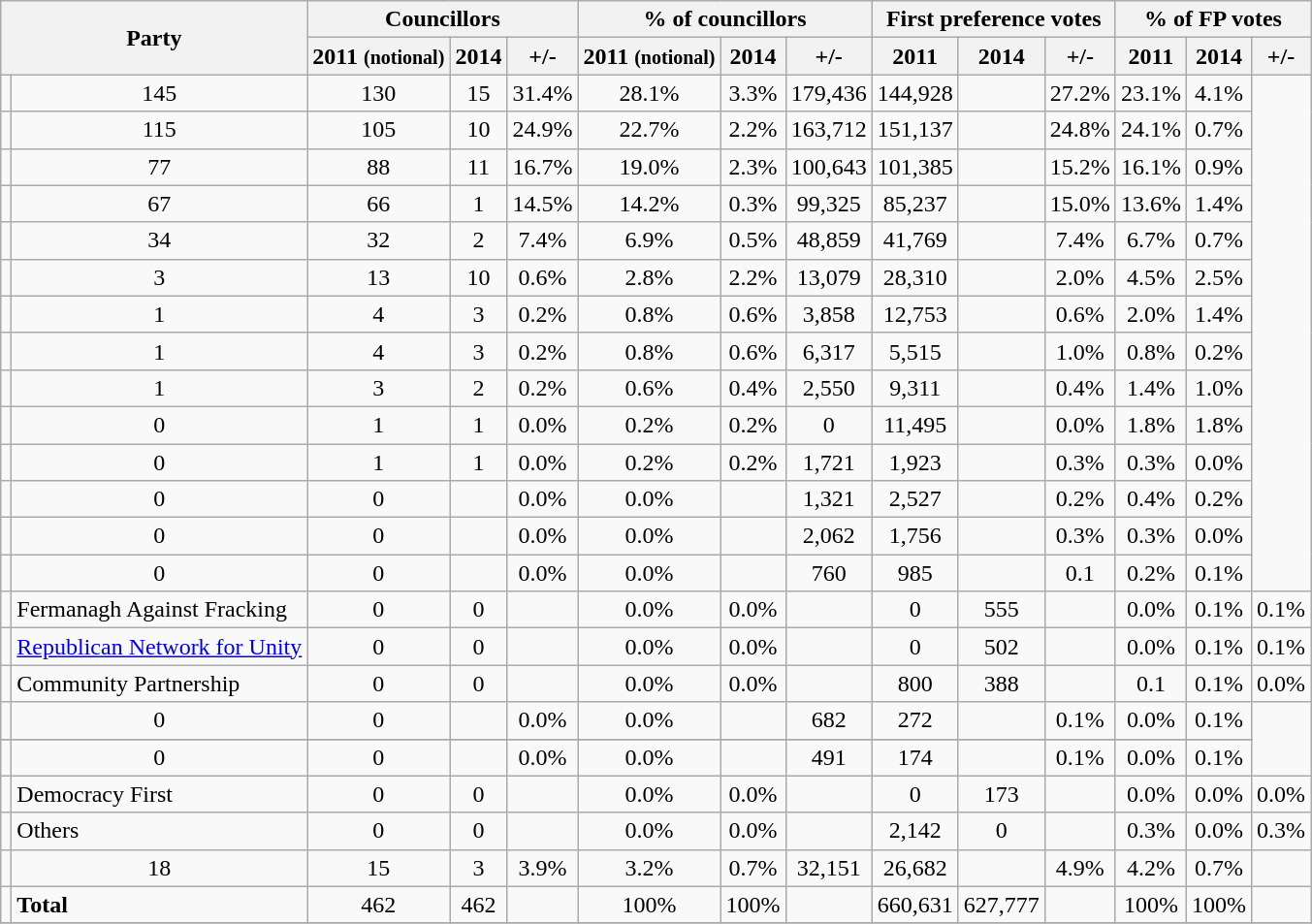<table class="wikitable" style="text-align:center">
<tr>
<th colspan="2" rowspan="2">Party</th>
<th colspan="3">Councillors</th>
<th colspan="3">% of councillors</th>
<th colspan="3">First preference votes</th>
<th colspan="3">% of FP votes</th>
</tr>
<tr>
<th>2011 <small>(notional)</small></th>
<th>2014</th>
<th>+/-</th>
<th>2011 <small>(notional)</small></th>
<th>2014</th>
<th>+/-</th>
<th>2011</th>
<th>2014</th>
<th>+/-</th>
<th>2011</th>
<th>2014</th>
<th>+/-</th>
</tr>
<tr>
<td></td>
<td>145</td>
<td>130</td>
<td>15</td>
<td>31.4%</td>
<td>28.1%</td>
<td>3.3%</td>
<td>179,436</td>
<td>144,928</td>
<td></td>
<td>27.2%</td>
<td>23.1%</td>
<td>4.1%</td>
</tr>
<tr>
<td></td>
<td>115</td>
<td>105</td>
<td>10</td>
<td>24.9%</td>
<td>22.7%</td>
<td>2.2%</td>
<td>163,712</td>
<td>151,137</td>
<td></td>
<td>24.8%</td>
<td>24.1%</td>
<td>0.7%</td>
</tr>
<tr>
<td></td>
<td>77</td>
<td>88</td>
<td>11</td>
<td>16.7%</td>
<td>19.0%</td>
<td>2.3%</td>
<td>100,643</td>
<td>101,385</td>
<td></td>
<td>15.2%</td>
<td>16.1%</td>
<td>0.9%</td>
</tr>
<tr>
<td></td>
<td>67</td>
<td>66</td>
<td>1</td>
<td>14.5%</td>
<td>14.2%</td>
<td>0.3%</td>
<td>99,325</td>
<td>85,237</td>
<td></td>
<td>15.0%</td>
<td>13.6%</td>
<td>1.4%</td>
</tr>
<tr>
<td></td>
<td>34</td>
<td>32</td>
<td>2</td>
<td>7.4%</td>
<td>6.9%</td>
<td>0.5%</td>
<td>48,859</td>
<td>41,769</td>
<td></td>
<td>7.4%</td>
<td>6.7%</td>
<td>0.7%</td>
</tr>
<tr>
<td></td>
<td>3</td>
<td>13</td>
<td>10</td>
<td>0.6%</td>
<td>2.8%</td>
<td>2.2%</td>
<td>13,079</td>
<td>28,310</td>
<td></td>
<td>2.0%</td>
<td>4.5%</td>
<td>2.5%</td>
</tr>
<tr>
<td></td>
<td>1</td>
<td>4</td>
<td>3</td>
<td>0.2%</td>
<td>0.8%</td>
<td>0.6%</td>
<td>3,858</td>
<td>12,753</td>
<td></td>
<td>0.6%</td>
<td>2.0%</td>
<td>1.4%</td>
</tr>
<tr>
<td></td>
<td>1</td>
<td>4</td>
<td>3</td>
<td>0.2%</td>
<td>0.8%</td>
<td>0.6%</td>
<td>6,317</td>
<td>5,515</td>
<td></td>
<td>1.0%</td>
<td>0.8%</td>
<td>0.2%</td>
</tr>
<tr>
<td></td>
<td>1</td>
<td>3</td>
<td>2</td>
<td>0.2%</td>
<td>0.6%</td>
<td>0.4%</td>
<td>2,550</td>
<td>9,311</td>
<td></td>
<td>0.4%</td>
<td>1.4%</td>
<td>1.0%</td>
</tr>
<tr>
<td></td>
<td>0</td>
<td>1</td>
<td>1</td>
<td>0.0%</td>
<td>0.2%</td>
<td>0.2%</td>
<td>0</td>
<td>11,495</td>
<td></td>
<td>0.0%</td>
<td>1.8%</td>
<td>1.8%</td>
</tr>
<tr>
<td></td>
<td>0</td>
<td>1</td>
<td>1</td>
<td>0.0%</td>
<td>0.2%</td>
<td>0.2%</td>
<td>1,721</td>
<td>1,923</td>
<td></td>
<td>0.3%</td>
<td>0.3%</td>
<td>0.0%</td>
</tr>
<tr>
<td></td>
<td>0</td>
<td>0</td>
<td></td>
<td>0.0%</td>
<td>0.0%</td>
<td></td>
<td>1,321</td>
<td>2,527</td>
<td></td>
<td>0.2%</td>
<td>0.4%</td>
<td>0.2%</td>
</tr>
<tr>
<td></td>
<td>0</td>
<td>0</td>
<td></td>
<td>0.0%</td>
<td>0.0%</td>
<td></td>
<td>2,062</td>
<td>1,756</td>
<td></td>
<td>0.3%</td>
<td>0.3%</td>
<td>0.0%</td>
</tr>
<tr>
<td></td>
<td>0</td>
<td>0</td>
<td></td>
<td>0.0%</td>
<td>0.0%</td>
<td></td>
<td>760</td>
<td>985</td>
<td></td>
<td>0.1</td>
<td>0.2%</td>
<td>0.1%</td>
</tr>
<tr>
<td></td>
<td style="text-align:left">Fermanagh Against Fracking</td>
<td>0</td>
<td>0</td>
<td></td>
<td>0.0%</td>
<td>0.0%</td>
<td></td>
<td>0</td>
<td>555</td>
<td></td>
<td>0.0%</td>
<td>0.1%</td>
<td>0.1%</td>
</tr>
<tr>
<td></td>
<td style="text-align:left"><a href='#'>Republican Network for Unity</a></td>
<td>0</td>
<td>0</td>
<td></td>
<td>0.0%</td>
<td>0.0%</td>
<td></td>
<td>0</td>
<td>502</td>
<td></td>
<td>0.0%</td>
<td>0.1%</td>
<td>0.1%</td>
</tr>
<tr>
<td></td>
<td style="text-align:left">Community Partnership</td>
<td>0</td>
<td>0</td>
<td></td>
<td>0.0%</td>
<td>0.0%</td>
<td></td>
<td>800</td>
<td>388</td>
<td></td>
<td>0.1</td>
<td>0.1%</td>
<td>0.0%</td>
</tr>
<tr>
<td></td>
<td>0</td>
<td>0</td>
<td></td>
<td>0.0%</td>
<td>0.0%</td>
<td></td>
<td>682</td>
<td>272</td>
<td></td>
<td>0.1%</td>
<td>0.0%</td>
<td>0.1%</td>
</tr>
<tr>
</tr>
<tr>
<td></td>
<td>0</td>
<td>0</td>
<td></td>
<td>0.0%</td>
<td>0.0%</td>
<td></td>
<td>491</td>
<td>174</td>
<td></td>
<td>0.1%</td>
<td>0.0%</td>
<td>0.1%</td>
</tr>
<tr>
<td></td>
<td style="text-align:left">Democracy First</td>
<td>0</td>
<td>0</td>
<td></td>
<td>0.0%</td>
<td>0.0%</td>
<td></td>
<td>0</td>
<td>173</td>
<td></td>
<td>0.0%</td>
<td>0.0%</td>
<td>0.0%</td>
</tr>
<tr>
<td></td>
<td style="text-align:left">Others</td>
<td>0</td>
<td>0</td>
<td></td>
<td>0.0%</td>
<td>0.0%</td>
<td></td>
<td>2,142</td>
<td>0</td>
<td></td>
<td>0.3%</td>
<td>0.0%</td>
<td>0.3%</td>
</tr>
<tr>
<td></td>
<td>18</td>
<td>15</td>
<td> 3</td>
<td>3.9%</td>
<td>3.2%</td>
<td>0.7%</td>
<td>32,151</td>
<td>26,682</td>
<td></td>
<td>4.9%</td>
<td>4.2%</td>
<td>0.7%</td>
</tr>
<tr>
<td></td>
<td style="text-align:left"><strong>Total</strong></td>
<td>462</td>
<td>462</td>
<td></td>
<td>100%</td>
<td>100%</td>
<td></td>
<td>660,631</td>
<td>627,777</td>
<td></td>
<td>100%</td>
<td>100%</td>
<td></td>
</tr>
<tr>
</tr>
</table>
